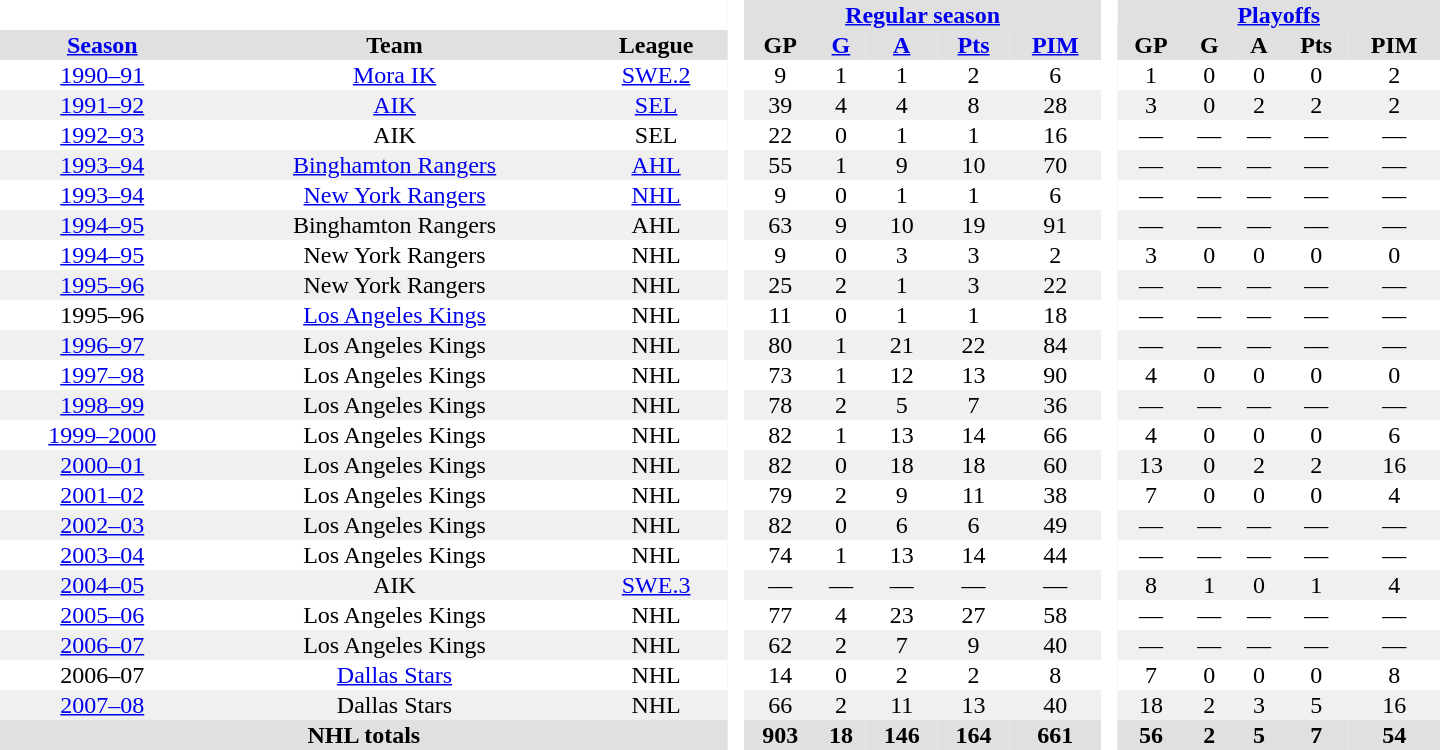<table border="0" cellpadding="1" cellspacing="0" style="text-align:center; width:60em">
<tr bgcolor="#e0e0e0">
<th colspan="3" bgcolor="#ffffff"> </th>
<th rowspan="99" bgcolor="#ffffff"> </th>
<th colspan="5"><a href='#'>Regular season</a></th>
<th rowspan="99" bgcolor="#ffffff"> </th>
<th colspan="5"><a href='#'>Playoffs</a></th>
</tr>
<tr bgcolor="#e0e0e0">
<th><a href='#'>Season</a></th>
<th>Team</th>
<th>League</th>
<th>GP</th>
<th><a href='#'>G</a></th>
<th><a href='#'>A</a></th>
<th><a href='#'>Pts</a></th>
<th><a href='#'>PIM</a></th>
<th>GP</th>
<th>G</th>
<th>A</th>
<th>Pts</th>
<th>PIM</th>
</tr>
<tr>
<td><a href='#'>1990–91</a></td>
<td><a href='#'>Mora IK</a></td>
<td><a href='#'>SWE.2</a></td>
<td>9</td>
<td>1</td>
<td>1</td>
<td>2</td>
<td>6</td>
<td>1</td>
<td>0</td>
<td>0</td>
<td>0</td>
<td>2</td>
</tr>
<tr bgcolor="#f0f0f0">
<td><a href='#'>1991–92</a></td>
<td><a href='#'>AIK</a></td>
<td><a href='#'>SEL</a></td>
<td>39</td>
<td>4</td>
<td>4</td>
<td>8</td>
<td>28</td>
<td>3</td>
<td>0</td>
<td>2</td>
<td>2</td>
<td>2</td>
</tr>
<tr>
<td><a href='#'>1992–93</a></td>
<td>AIK</td>
<td>SEL</td>
<td>22</td>
<td>0</td>
<td>1</td>
<td>1</td>
<td>16</td>
<td>—</td>
<td>—</td>
<td>—</td>
<td>—</td>
<td>—</td>
</tr>
<tr bgcolor="#f0f0f0">
<td><a href='#'>1993–94</a></td>
<td><a href='#'>Binghamton Rangers</a></td>
<td><a href='#'>AHL</a></td>
<td>55</td>
<td>1</td>
<td>9</td>
<td>10</td>
<td>70</td>
<td>—</td>
<td>—</td>
<td>—</td>
<td>—</td>
<td>—</td>
</tr>
<tr>
<td><a href='#'>1993–94</a></td>
<td><a href='#'>New York Rangers</a></td>
<td><a href='#'>NHL</a></td>
<td>9</td>
<td>0</td>
<td>1</td>
<td>1</td>
<td>6</td>
<td>—</td>
<td>—</td>
<td>—</td>
<td>—</td>
<td>—</td>
</tr>
<tr bgcolor="#f0f0f0">
<td><a href='#'>1994–95</a></td>
<td>Binghamton Rangers</td>
<td>AHL</td>
<td>63</td>
<td>9</td>
<td>10</td>
<td>19</td>
<td>91</td>
<td>—</td>
<td>—</td>
<td>—</td>
<td>—</td>
<td>—</td>
</tr>
<tr>
<td><a href='#'>1994–95</a></td>
<td>New York Rangers</td>
<td>NHL</td>
<td>9</td>
<td>0</td>
<td>3</td>
<td>3</td>
<td>2</td>
<td>3</td>
<td>0</td>
<td>0</td>
<td>0</td>
<td>0</td>
</tr>
<tr bgcolor="#f0f0f0">
<td><a href='#'>1995–96</a></td>
<td>New York Rangers</td>
<td>NHL</td>
<td>25</td>
<td>2</td>
<td>1</td>
<td>3</td>
<td>22</td>
<td>—</td>
<td>—</td>
<td>—</td>
<td>—</td>
<td>—</td>
</tr>
<tr>
<td>1995–96</td>
<td><a href='#'>Los Angeles Kings</a></td>
<td>NHL</td>
<td>11</td>
<td>0</td>
<td>1</td>
<td>1</td>
<td>18</td>
<td>—</td>
<td>—</td>
<td>—</td>
<td>—</td>
<td>—</td>
</tr>
<tr bgcolor="#f0f0f0">
<td><a href='#'>1996–97</a></td>
<td>Los Angeles Kings</td>
<td>NHL</td>
<td>80</td>
<td>1</td>
<td>21</td>
<td>22</td>
<td>84</td>
<td>—</td>
<td>—</td>
<td>—</td>
<td>—</td>
<td>—</td>
</tr>
<tr>
<td><a href='#'>1997–98</a></td>
<td>Los Angeles Kings</td>
<td>NHL</td>
<td>73</td>
<td>1</td>
<td>12</td>
<td>13</td>
<td>90</td>
<td>4</td>
<td>0</td>
<td>0</td>
<td>0</td>
<td>0</td>
</tr>
<tr bgcolor="#f0f0f0">
<td><a href='#'>1998–99</a></td>
<td>Los Angeles Kings</td>
<td>NHL</td>
<td>78</td>
<td>2</td>
<td>5</td>
<td>7</td>
<td>36</td>
<td>—</td>
<td>—</td>
<td>—</td>
<td>—</td>
<td>—</td>
</tr>
<tr>
<td><a href='#'>1999–2000</a></td>
<td>Los Angeles Kings</td>
<td>NHL</td>
<td>82</td>
<td>1</td>
<td>13</td>
<td>14</td>
<td>66</td>
<td>4</td>
<td>0</td>
<td>0</td>
<td>0</td>
<td>6</td>
</tr>
<tr bgcolor="#f0f0f0">
<td><a href='#'>2000–01</a></td>
<td>Los Angeles Kings</td>
<td>NHL</td>
<td>82</td>
<td>0</td>
<td>18</td>
<td>18</td>
<td>60</td>
<td>13</td>
<td>0</td>
<td>2</td>
<td>2</td>
<td>16</td>
</tr>
<tr>
<td><a href='#'>2001–02</a></td>
<td>Los Angeles Kings</td>
<td>NHL</td>
<td>79</td>
<td>2</td>
<td>9</td>
<td>11</td>
<td>38</td>
<td>7</td>
<td>0</td>
<td>0</td>
<td>0</td>
<td>4</td>
</tr>
<tr bgcolor="#f0f0f0">
<td><a href='#'>2002–03</a></td>
<td>Los Angeles Kings</td>
<td>NHL</td>
<td>82</td>
<td>0</td>
<td>6</td>
<td>6</td>
<td>49</td>
<td>—</td>
<td>—</td>
<td>—</td>
<td>—</td>
<td>—</td>
</tr>
<tr>
<td><a href='#'>2003–04</a></td>
<td>Los Angeles Kings</td>
<td>NHL</td>
<td>74</td>
<td>1</td>
<td>13</td>
<td>14</td>
<td>44</td>
<td>—</td>
<td>—</td>
<td>—</td>
<td>—</td>
<td>—</td>
</tr>
<tr bgcolor="#f0f0f0">
<td><a href='#'>2004–05</a></td>
<td>AIK</td>
<td><a href='#'>SWE.3</a></td>
<td>—</td>
<td>—</td>
<td>—</td>
<td>—</td>
<td>—</td>
<td>8</td>
<td>1</td>
<td>0</td>
<td>1</td>
<td>4</td>
</tr>
<tr>
<td><a href='#'>2005–06</a></td>
<td>Los Angeles Kings</td>
<td>NHL</td>
<td>77</td>
<td>4</td>
<td>23</td>
<td>27</td>
<td>58</td>
<td>—</td>
<td>—</td>
<td>—</td>
<td>—</td>
<td>—</td>
</tr>
<tr bgcolor="#f0f0f0">
<td><a href='#'>2006–07</a></td>
<td>Los Angeles Kings</td>
<td>NHL</td>
<td>62</td>
<td>2</td>
<td>7</td>
<td>9</td>
<td>40</td>
<td>—</td>
<td>—</td>
<td>—</td>
<td>—</td>
<td>—</td>
</tr>
<tr>
<td>2006–07</td>
<td><a href='#'>Dallas Stars</a></td>
<td>NHL</td>
<td>14</td>
<td>0</td>
<td>2</td>
<td>2</td>
<td>8</td>
<td>7</td>
<td>0</td>
<td>0</td>
<td>0</td>
<td>8</td>
</tr>
<tr bgcolor="#f0f0f0">
<td><a href='#'>2007–08</a></td>
<td>Dallas Stars</td>
<td>NHL</td>
<td>66</td>
<td>2</td>
<td>11</td>
<td>13</td>
<td>40</td>
<td>18</td>
<td>2</td>
<td>3</td>
<td>5</td>
<td>16</td>
</tr>
<tr bgcolor="#e0e0e0">
<th colspan="3">NHL totals</th>
<th>903</th>
<th>18</th>
<th>146</th>
<th>164</th>
<th>661</th>
<th>56</th>
<th>2</th>
<th>5</th>
<th>7</th>
<th>54</th>
</tr>
</table>
